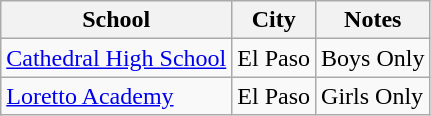<table class="wikitable">
<tr>
<th>School</th>
<th>City</th>
<th>Notes</th>
</tr>
<tr>
<td><a href='#'>Cathedral High School</a></td>
<td>El Paso</td>
<td>Boys Only</td>
</tr>
<tr>
<td><a href='#'>Loretto Academy</a></td>
<td>El Paso</td>
<td>Girls Only</td>
</tr>
</table>
